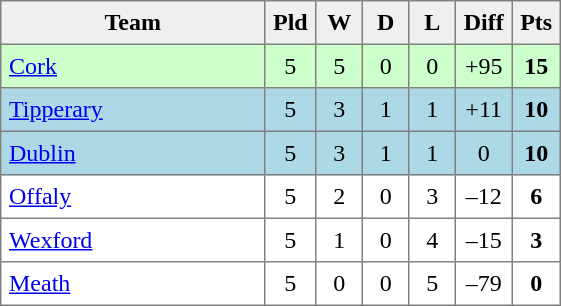<table style=border-collapse:collapse border=1 cellspacing=0 cellpadding=5>
<tr align=center bgcolor=#efefef>
<th width=165>Team</th>
<th width=20>Pld</th>
<th width=20>W</th>
<th width=20>D</th>
<th width=20>L</th>
<th width=20>Diff</th>
<th width=20>Pts</th>
</tr>
<tr align=center style="background:#cfc;">
<td style="text-align:left;"> <a href='#'>Cork</a></td>
<td>5</td>
<td>5</td>
<td>0</td>
<td>0</td>
<td>+95</td>
<td><strong>15</strong></td>
</tr>
<tr align=center style="background:#ADD8E6;">
<td style="text-align:left;"> <a href='#'>Tipperary</a></td>
<td>5</td>
<td>3</td>
<td>1</td>
<td>1</td>
<td>+11</td>
<td><strong>10</strong></td>
</tr>
<tr align=center style="background:#ADD8E6;">
<td style="text-align:left;"> <a href='#'>Dublin</a></td>
<td>5</td>
<td>3</td>
<td>1</td>
<td>1</td>
<td>0</td>
<td><strong>10</strong></td>
</tr>
<tr align=center>
<td style="text-align:left;"> <a href='#'>Offaly</a></td>
<td>5</td>
<td>2</td>
<td>0</td>
<td>3</td>
<td>–12</td>
<td><strong>6</strong></td>
</tr>
<tr align=center>
<td style="text-align:left;"> <a href='#'>Wexford</a></td>
<td>5</td>
<td>1</td>
<td>0</td>
<td>4</td>
<td>–15</td>
<td><strong>3</strong></td>
</tr>
<tr align=center>
<td style="text-align:left;"> <a href='#'>Meath</a></td>
<td>5</td>
<td>0</td>
<td>0</td>
<td>5</td>
<td>–79</td>
<td><strong>0</strong></td>
</tr>
</table>
